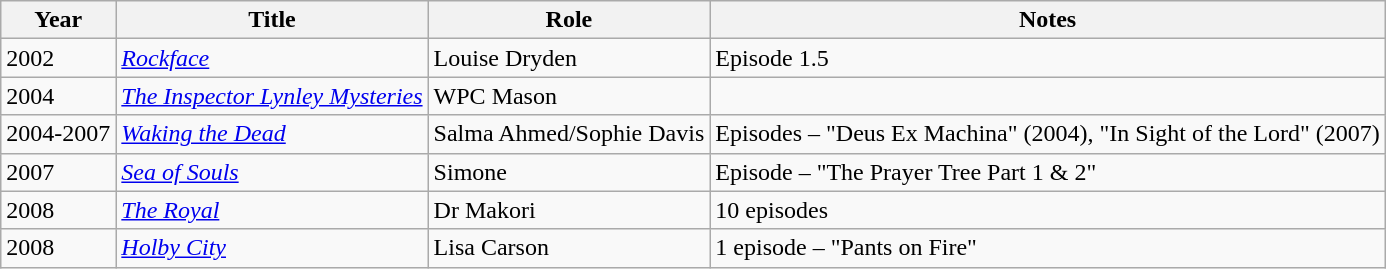<table class="wikitable sortable">
<tr>
<th>Year</th>
<th>Title</th>
<th>Role</th>
<th>Notes</th>
</tr>
<tr>
<td>2002</td>
<td><em><a href='#'>Rockface</a></em></td>
<td>Louise Dryden</td>
<td>Episode 1.5</td>
</tr>
<tr>
<td>2004</td>
<td><em><a href='#'>The Inspector Lynley Mysteries</a></em></td>
<td>WPC Mason</td>
<td></td>
</tr>
<tr>
<td>2004-2007</td>
<td><em><a href='#'>Waking the Dead</a></em></td>
<td>Salma Ahmed/Sophie Davis</td>
<td>Episodes – "Deus Ex Machina" (2004), "In Sight of the Lord" (2007)</td>
</tr>
<tr>
<td>2007</td>
<td><em><a href='#'>Sea of Souls</a></em></td>
<td>Simone</td>
<td>Episode – "The Prayer Tree Part 1 & 2"</td>
</tr>
<tr>
<td>2008</td>
<td><em><a href='#'>The Royal</a></em></td>
<td>Dr Makori</td>
<td>10 episodes</td>
</tr>
<tr>
<td>2008</td>
<td><em><a href='#'>Holby City</a></em></td>
<td>Lisa Carson</td>
<td>1 episode – "Pants on Fire"</td>
</tr>
</table>
